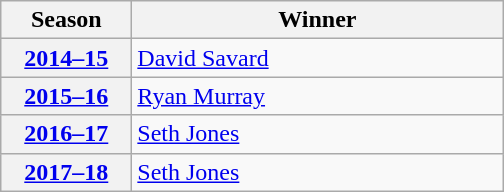<table class="wikitable">
<tr>
<th scope="col" style="width:5em">Season</th>
<th scope="col" style="width:15em">Winner</th>
</tr>
<tr>
<th scope="row"><a href='#'>2014–15</a></th>
<td><a href='#'>David Savard</a></td>
</tr>
<tr>
<th scope="row"><a href='#'>2015–16</a></th>
<td><a href='#'>Ryan Murray</a></td>
</tr>
<tr>
<th scope="row"><a href='#'>2016–17</a></th>
<td><a href='#'>Seth Jones</a></td>
</tr>
<tr>
<th scope="row"><a href='#'>2017–18</a></th>
<td><a href='#'>Seth Jones</a></td>
</tr>
</table>
